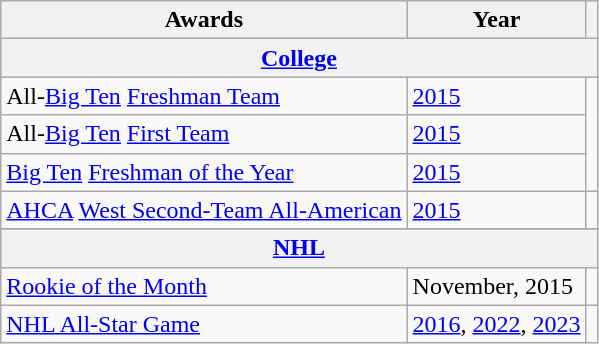<table class="wikitable">
<tr>
<th>Awards</th>
<th>Year</th>
<th></th>
</tr>
<tr ALIGN="center" bgcolor="#e0e0e0">
<th colspan="3"><a href='#'>College</a></th>
</tr>
<tr>
<td>All-<a href='#'>Big Ten</a> <a href='#'>Freshman Team</a></td>
<td><a href='#'>2015</a></td>
<td rowspan="3"></td>
</tr>
<tr>
<td>All-<a href='#'>Big Ten</a> <a href='#'>First Team</a></td>
<td><a href='#'>2015</a></td>
</tr>
<tr>
<td><a href='#'>Big Ten</a> <a href='#'>Freshman of the Year</a></td>
<td><a href='#'>2015</a></td>
</tr>
<tr>
<td><a href='#'>AHCA</a> <a href='#'>West Second-Team All-American</a></td>
<td><a href='#'>2015</a></td>
<td></td>
</tr>
<tr>
</tr>
<tr ALIGN="center" bgcolor="#e0e0e0">
<th colspan="3"><a href='#'>NHL</a></th>
</tr>
<tr>
<td><a href='#'>Rookie of the Month</a></td>
<td>November, 2015</td>
<td></td>
</tr>
<tr>
<td><a href='#'>NHL All-Star Game</a></td>
<td><a href='#'>2016</a>, <a href='#'>2022</a>,  <a href='#'>2023</a></td>
<td></td>
</tr>
</table>
